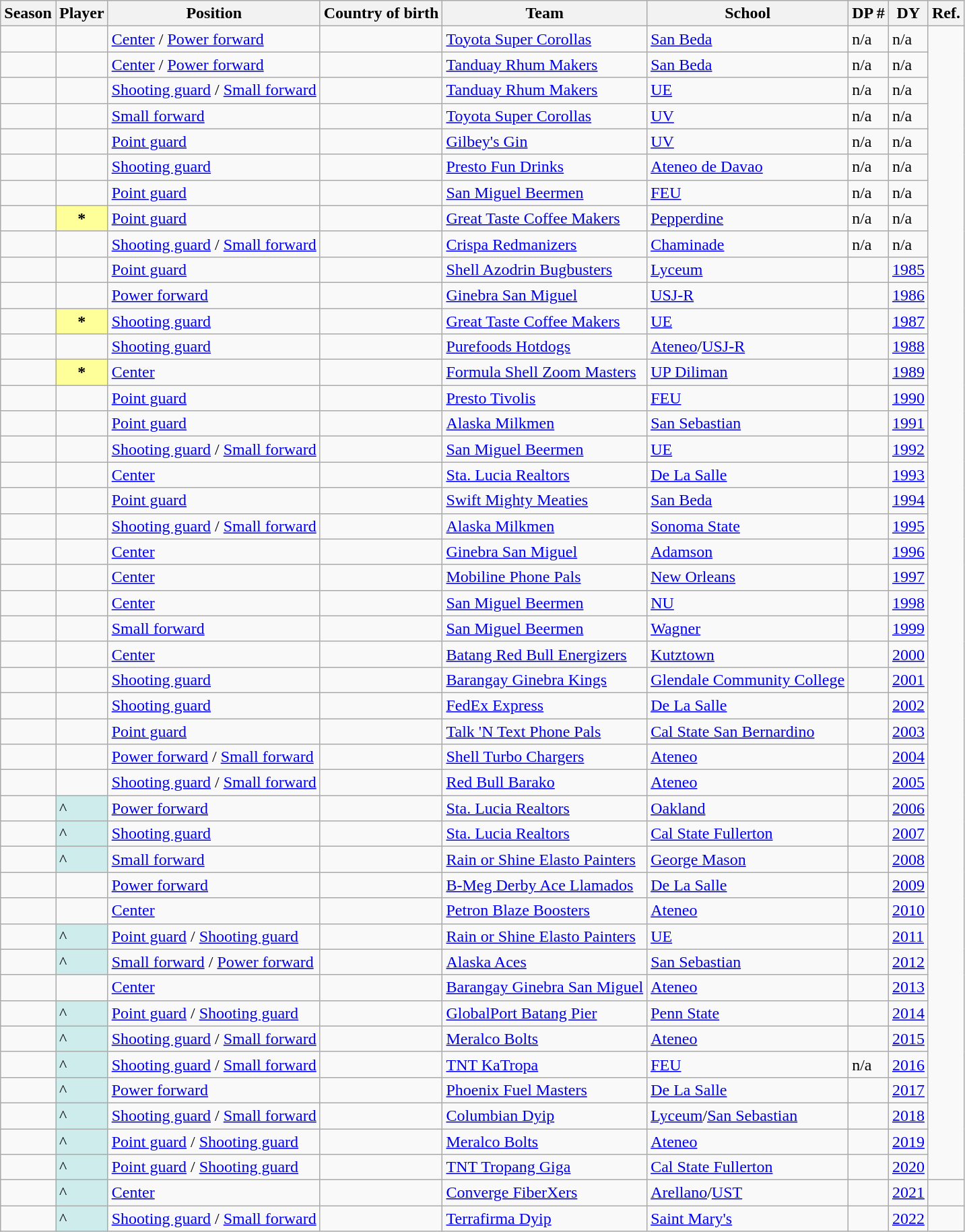<table class="wikitable plainrowheaders sortable" summary="Season (sortable), Player (sortable), Position (sortable), Nationality (sortable), Team (sortable), DP # (sortable) and DY (sortable)">
<tr>
<th scope="col">Season</th>
<th scope="col">Player</th>
<th scope="col">Position</th>
<th scope="col">Country of birth</th>
<th scope="col">Team</th>
<th scope="col">School</th>
<th scope="col">DP #</th>
<th scope="col">DY</th>
<th scope="col" class=unsortable>Ref.</th>
</tr>
<tr>
<td></td>
<td></td>
<td><a href='#'>Center</a> / <a href='#'>Power forward</a></td>
<td></td>
<td><a href='#'>Toyota Super Corollas</a></td>
<td><a href='#'>San Beda</a></td>
<td>n/a</td>
<td>n/a</td>
</tr>
<tr>
<td></td>
<td></td>
<td><a href='#'>Center</a> / <a href='#'>Power forward</a></td>
<td></td>
<td><a href='#'>Tanduay Rhum Makers</a></td>
<td><a href='#'>San Beda</a></td>
<td>n/a</td>
<td>n/a</td>
</tr>
<tr>
<td></td>
<td></td>
<td><a href='#'>Shooting guard</a> / <a href='#'>Small forward</a></td>
<td></td>
<td><a href='#'>Tanduay Rhum Makers</a></td>
<td><a href='#'>UE</a></td>
<td>n/a</td>
<td>n/a</td>
</tr>
<tr>
<td></td>
<td></td>
<td><a href='#'>Small forward</a></td>
<td></td>
<td><a href='#'>Toyota Super Corollas</a></td>
<td><a href='#'>UV</a></td>
<td>n/a</td>
<td>n/a</td>
</tr>
<tr>
<td></td>
<td></td>
<td><a href='#'>Point guard</a></td>
<td></td>
<td><a href='#'>Gilbey's Gin</a></td>
<td><a href='#'>UV</a></td>
<td>n/a</td>
<td>n/a</td>
</tr>
<tr>
<td></td>
<td></td>
<td><a href='#'>Shooting guard</a></td>
<td></td>
<td><a href='#'>Presto Fun Drinks</a></td>
<td><a href='#'>Ateneo de Davao</a></td>
<td>n/a</td>
<td>n/a</td>
</tr>
<tr>
<td></td>
<td></td>
<td><a href='#'>Point guard</a></td>
<td></td>
<td><a href='#'>San Miguel Beermen</a></td>
<td><a href='#'>FEU</a></td>
<td>n/a</td>
<td>n/a</td>
</tr>
<tr>
<td></td>
<th scope="row" style="background-color:#FFFF99">*</th>
<td><a href='#'>Point guard</a></td>
<td></td>
<td><a href='#'>Great Taste Coffee Makers</a></td>
<td><a href='#'>Pepperdine</a></td>
<td>n/a</td>
<td>n/a</td>
</tr>
<tr>
<td></td>
<td></td>
<td><a href='#'>Shooting guard</a> / <a href='#'>Small forward</a></td>
<td></td>
<td><a href='#'>Crispa Redmanizers</a></td>
<td><a href='#'>Chaminade</a></td>
<td>n/a</td>
<td>n/a</td>
</tr>
<tr>
<td></td>
<td></td>
<td><a href='#'>Point guard</a></td>
<td></td>
<td><a href='#'>Shell Azodrin Bugbusters</a></td>
<td><a href='#'>Lyceum</a></td>
<td></td>
<td><a href='#'>1985</a></td>
</tr>
<tr>
<td></td>
<td></td>
<td><a href='#'>Power forward</a></td>
<td></td>
<td><a href='#'>Ginebra San Miguel</a></td>
<td><a href='#'>USJ-R</a></td>
<td></td>
<td><a href='#'>1986</a></td>
</tr>
<tr>
<td></td>
<th scope="row" style="background-color:#FFFF99">*</th>
<td><a href='#'>Shooting guard</a></td>
<td></td>
<td><a href='#'>Great Taste Coffee Makers</a></td>
<td><a href='#'>UE</a></td>
<td></td>
<td><a href='#'>1987</a></td>
</tr>
<tr>
<td></td>
<td></td>
<td><a href='#'>Shooting guard</a></td>
<td></td>
<td><a href='#'>Purefoods Hotdogs</a></td>
<td><a href='#'>Ateneo</a>/<a href='#'>USJ-R</a></td>
<td></td>
<td><a href='#'>1988</a></td>
</tr>
<tr>
<td></td>
<th scope="row" style="background-color:#FFFF99">*</th>
<td><a href='#'>Center</a></td>
<td></td>
<td><a href='#'>Formula Shell Zoom Masters</a></td>
<td><a href='#'>UP Diliman</a></td>
<td></td>
<td><a href='#'>1989</a></td>
</tr>
<tr>
<td></td>
<td></td>
<td><a href='#'>Point guard</a></td>
<td></td>
<td><a href='#'>Presto Tivolis</a></td>
<td><a href='#'>FEU</a></td>
<td></td>
<td><a href='#'>1990</a></td>
</tr>
<tr>
<td></td>
<td></td>
<td><a href='#'>Point guard</a></td>
<td></td>
<td><a href='#'>Alaska Milkmen</a></td>
<td><a href='#'>San Sebastian</a></td>
<td></td>
<td><a href='#'>1991</a></td>
</tr>
<tr>
<td></td>
<td></td>
<td><a href='#'>Shooting guard</a> / <a href='#'>Small forward</a></td>
<td></td>
<td><a href='#'>San Miguel Beermen</a></td>
<td><a href='#'>UE</a></td>
<td></td>
<td><a href='#'>1992</a></td>
</tr>
<tr>
<td></td>
<td></td>
<td><a href='#'>Center</a></td>
<td></td>
<td><a href='#'>Sta. Lucia Realtors</a></td>
<td><a href='#'>De La Salle</a></td>
<td></td>
<td><a href='#'>1993</a></td>
</tr>
<tr>
<td></td>
<td></td>
<td><a href='#'>Point guard</a></td>
<td></td>
<td><a href='#'>Swift Mighty Meaties</a></td>
<td><a href='#'>San Beda</a></td>
<td></td>
<td><a href='#'>1994</a></td>
</tr>
<tr>
<td></td>
<td></td>
<td><a href='#'>Shooting guard</a> / <a href='#'>Small forward</a></td>
<td></td>
<td><a href='#'>Alaska Milkmen</a></td>
<td><a href='#'>Sonoma State</a></td>
<td></td>
<td><a href='#'>1995</a></td>
</tr>
<tr>
<td></td>
<td></td>
<td><a href='#'>Center</a></td>
<td></td>
<td><a href='#'>Ginebra San Miguel</a></td>
<td><a href='#'>Adamson</a></td>
<td></td>
<td><a href='#'>1996</a></td>
</tr>
<tr>
<td></td>
<td></td>
<td><a href='#'>Center</a></td>
<td></td>
<td><a href='#'>Mobiline Phone Pals</a></td>
<td><a href='#'>New Orleans</a></td>
<td></td>
<td><a href='#'>1997</a></td>
</tr>
<tr>
<td></td>
<td></td>
<td><a href='#'>Center</a></td>
<td></td>
<td><a href='#'>San Miguel Beermen</a></td>
<td><a href='#'>NU</a></td>
<td></td>
<td><a href='#'>1998</a></td>
</tr>
<tr>
<td></td>
<td></td>
<td><a href='#'>Small forward</a></td>
<td></td>
<td><a href='#'>San Miguel Beermen</a></td>
<td><a href='#'>Wagner</a></td>
<td></td>
<td><a href='#'>1999</a></td>
</tr>
<tr>
<td></td>
<td></td>
<td><a href='#'>Center</a></td>
<td></td>
<td><a href='#'>Batang Red Bull Energizers</a></td>
<td><a href='#'>Kutztown</a></td>
<td></td>
<td><a href='#'>2000</a></td>
</tr>
<tr>
<td></td>
<td></td>
<td><a href='#'>Shooting guard</a></td>
<td></td>
<td><a href='#'>Barangay Ginebra Kings</a></td>
<td><a href='#'>Glendale Community College</a></td>
<td></td>
<td><a href='#'>2001</a></td>
</tr>
<tr>
<td></td>
<td></td>
<td><a href='#'>Shooting guard</a></td>
<td></td>
<td><a href='#'>FedEx Express</a></td>
<td><a href='#'>De La Salle</a></td>
<td></td>
<td><a href='#'>2002</a></td>
</tr>
<tr>
<td></td>
<td></td>
<td><a href='#'>Point guard</a></td>
<td></td>
<td><a href='#'>Talk 'N Text Phone Pals</a></td>
<td><a href='#'>Cal State San Bernardino</a></td>
<td></td>
<td><a href='#'>2003</a></td>
</tr>
<tr>
<td></td>
<td></td>
<td><a href='#'>Power forward</a> / <a href='#'>Small forward</a></td>
<td></td>
<td><a href='#'>Shell Turbo Chargers</a></td>
<td><a href='#'>Ateneo</a></td>
<td></td>
<td><a href='#'>2004</a></td>
</tr>
<tr>
<td></td>
<td></td>
<td><a href='#'>Shooting guard</a> / <a href='#'>Small forward</a></td>
<td></td>
<td><a href='#'>Red Bull Barako</a></td>
<td><a href='#'>Ateneo</a></td>
<td></td>
<td><a href='#'>2005</a></td>
</tr>
<tr>
<td></td>
<td bgcolor="#CFECEC">^</td>
<td><a href='#'>Power forward</a></td>
<td></td>
<td><a href='#'>Sta. Lucia Realtors</a></td>
<td><a href='#'>Oakland</a></td>
<td></td>
<td><a href='#'>2006</a></td>
</tr>
<tr>
<td></td>
<td bgcolor="#CFECEC">^</td>
<td><a href='#'>Shooting guard</a></td>
<td></td>
<td><a href='#'>Sta. Lucia Realtors</a></td>
<td><a href='#'>Cal State Fullerton</a></td>
<td></td>
<td><a href='#'>2007</a></td>
</tr>
<tr>
<td></td>
<td bgcolor="#CFECEC">^</td>
<td><a href='#'>Small forward</a></td>
<td></td>
<td><a href='#'>Rain or Shine Elasto Painters</a></td>
<td><a href='#'>George Mason</a></td>
<td></td>
<td><a href='#'>2008</a></td>
</tr>
<tr>
<td></td>
<td></td>
<td><a href='#'>Power forward</a></td>
<td></td>
<td><a href='#'>B-Meg Derby Ace Llamados</a></td>
<td><a href='#'>De La Salle</a></td>
<td></td>
<td><a href='#'>2009</a></td>
</tr>
<tr>
<td></td>
<td></td>
<td><a href='#'>Center</a></td>
<td></td>
<td><a href='#'>Petron Blaze Boosters</a></td>
<td><a href='#'>Ateneo</a></td>
<td></td>
<td><a href='#'>2010</a></td>
</tr>
<tr>
<td></td>
<td bgcolor="#CFECEC">^</td>
<td><a href='#'>Point guard</a> / <a href='#'>Shooting guard</a></td>
<td></td>
<td><a href='#'>Rain or Shine Elasto Painters</a></td>
<td><a href='#'>UE</a></td>
<td></td>
<td><a href='#'>2011</a></td>
</tr>
<tr>
<td></td>
<td bgcolor="#CFECEC">^</td>
<td><a href='#'>Small forward</a> / <a href='#'>Power forward</a></td>
<td></td>
<td><a href='#'>Alaska Aces</a></td>
<td><a href='#'>San Sebastian</a></td>
<td></td>
<td><a href='#'>2012</a></td>
</tr>
<tr>
<td></td>
<td></td>
<td><a href='#'>Center</a></td>
<td></td>
<td><a href='#'>Barangay Ginebra San Miguel</a></td>
<td><a href='#'>Ateneo</a></td>
<td></td>
<td><a href='#'>2013</a></td>
</tr>
<tr>
<td></td>
<td bgcolor="#CFECEC">^</td>
<td><a href='#'>Point guard</a> / <a href='#'>Shooting guard</a></td>
<td></td>
<td><a href='#'>GlobalPort Batang Pier</a></td>
<td><a href='#'>Penn State</a></td>
<td></td>
<td><a href='#'>2014</a></td>
</tr>
<tr>
<td></td>
<td bgcolor="#CFECEC">^</td>
<td><a href='#'>Shooting guard</a> / <a href='#'>Small forward</a></td>
<td></td>
<td><a href='#'>Meralco Bolts</a></td>
<td><a href='#'>Ateneo</a></td>
<td></td>
<td><a href='#'>2015</a></td>
</tr>
<tr>
<td></td>
<td bgcolor="#CFECEC">^</td>
<td><a href='#'>Shooting guard</a> / <a href='#'>Small forward</a></td>
<td></td>
<td><a href='#'>TNT KaTropa</a></td>
<td><a href='#'>FEU</a></td>
<td>n/a</td>
<td><a href='#'>2016</a></td>
</tr>
<tr>
<td></td>
<td bgcolor="#CFECEC">^</td>
<td><a href='#'>Power forward</a></td>
<td></td>
<td><a href='#'>Phoenix Fuel Masters</a></td>
<td><a href='#'>De La Salle</a></td>
<td></td>
<td><a href='#'>2017</a></td>
</tr>
<tr>
<td></td>
<td bgcolor="#CFECEC">^</td>
<td><a href='#'>Shooting guard</a> / <a href='#'>Small forward</a></td>
<td></td>
<td><a href='#'>Columbian Dyip</a></td>
<td><a href='#'>Lyceum</a>/<a href='#'>San Sebastian</a></td>
<td></td>
<td><a href='#'>2018</a></td>
</tr>
<tr>
<td></td>
<td bgcolor="#CFECEC">^</td>
<td><a href='#'>Point guard</a> / <a href='#'>Shooting guard</a></td>
<td></td>
<td><a href='#'>Meralco Bolts</a></td>
<td><a href='#'>Ateneo</a></td>
<td></td>
<td><a href='#'>2019</a></td>
</tr>
<tr>
<td></td>
<td bgcolor="#CFECEC">^</td>
<td><a href='#'>Point guard</a> / <a href='#'>Shooting guard</a></td>
<td></td>
<td><a href='#'>TNT Tropang Giga</a></td>
<td><a href='#'>Cal State Fullerton</a></td>
<td></td>
<td><a href='#'>2020</a></td>
</tr>
<tr>
<td></td>
<td bgcolor="#CFECEC">^</td>
<td><a href='#'>Center</a></td>
<td></td>
<td><a href='#'>Converge FiberXers</a></td>
<td><a href='#'>Arellano</a>/<a href='#'>UST</a></td>
<td></td>
<td><a href='#'>2021</a></td>
<td></td>
</tr>
<tr>
<td></td>
<td bgcolor="#CFECEC">^</td>
<td><a href='#'>Shooting guard</a> / <a href='#'>Small forward</a></td>
<td></td>
<td><a href='#'>Terrafirma Dyip</a></td>
<td><a href='#'>Saint Mary's</a></td>
<td></td>
<td><a href='#'>2022</a></td>
<td></td>
</tr>
</table>
